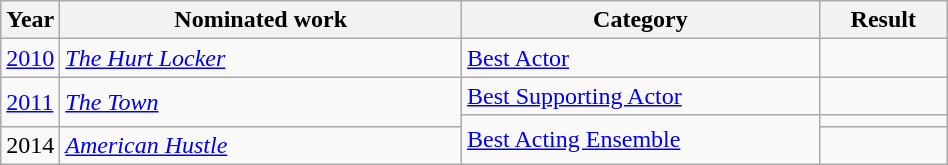<table class="wikitable sortable" width="50%">
<tr>
<th width="1%">Year</th>
<th width="45%">Nominated work</th>
<th width="40%">Category</th>
<th width="14%">Result</th>
</tr>
<tr>
<td><a href='#'>2010</a></td>
<td><em><a href='#'>The Hurt Locker</a></em></td>
<td><a href='#'>Best Actor</a></td>
<td></td>
</tr>
<tr>
<td rowspan="2"><a href='#'>2011</a></td>
<td rowspan="2"><em><a href='#'>The Town</a></em></td>
<td><a href='#'>Best Supporting Actor</a></td>
<td></td>
</tr>
<tr>
<td rowspan="2"><a href='#'>Best Acting Ensemble</a></td>
<td></td>
</tr>
<tr>
<td>2014</td>
<td><em><a href='#'>American Hustle</a></em></td>
<td></td>
</tr>
</table>
